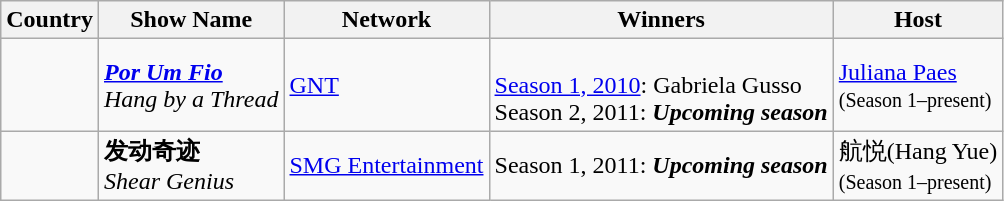<table class=wikitable>
<tr>
<th>Country</th>
<th>Show Name</th>
<th>Network</th>
<th>Winners</th>
<th>Host</th>
</tr>
<tr>
<td><strong></strong></td>
<td><strong><em><a href='#'>Por Um Fio</a></em></strong><br><em>Hang by a Thread</em></td>
<td><a href='#'>GNT</a></td>
<td><br><a href='#'>Season 1, 2010</a>: Gabriela Gusso<br>
Season 2, 2011: <strong><em>Upcoming season</em></strong></td>
<td><a href='#'>Juliana Paes</a><br><small>(Season 1–present)</small></td>
</tr>
<tr>
<td><strong></strong></td>
<td><strong>发动奇迹</strong><br><em>Shear Genius</em></td>
<td><a href='#'>SMG Entertainment</a></td>
<td>Season 1, 2011: <strong><em>Upcoming season</em></strong></td>
<td>航悦(Hang Yue)<br><small>(Season 1–present)</small></td>
</tr>
</table>
